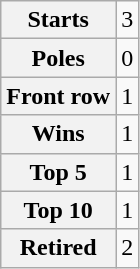<table class="wikitable" style="text-align:center">
<tr>
<th>Starts</th>
<td>3</td>
</tr>
<tr>
<th>Poles</th>
<td>0</td>
</tr>
<tr>
<th>Front row</th>
<td>1</td>
</tr>
<tr>
<th>Wins</th>
<td>1</td>
</tr>
<tr>
<th>Top 5</th>
<td>1</td>
</tr>
<tr>
<th>Top 10</th>
<td>1</td>
</tr>
<tr>
<th>Retired</th>
<td>2</td>
</tr>
</table>
